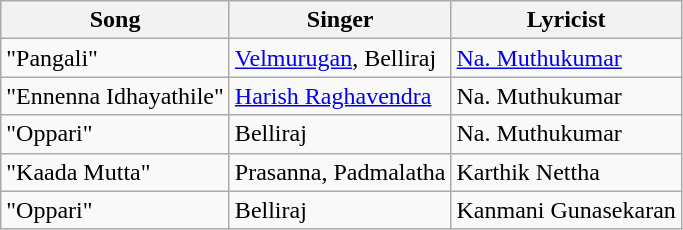<table class="wikitable sortable">
<tr>
<th>Song</th>
<th>Singer</th>
<th>Lyricist</th>
</tr>
<tr>
<td>"Pangali"</td>
<td><a href='#'>Velmurugan</a>, Belliraj</td>
<td><a href='#'>Na. Muthukumar</a></td>
</tr>
<tr>
<td>"Ennenna Idhayathile"</td>
<td><a href='#'>Harish Raghavendra</a></td>
<td>Na. Muthukumar</td>
</tr>
<tr>
<td>"Oppari"</td>
<td>Belliraj</td>
<td>Na. Muthukumar</td>
</tr>
<tr>
<td>"Kaada Mutta"</td>
<td>Prasanna, Padmalatha</td>
<td>Karthik Nettha</td>
</tr>
<tr>
<td>"Oppari"</td>
<td>Belliraj</td>
<td>Kanmani Gunasekaran</td>
</tr>
</table>
